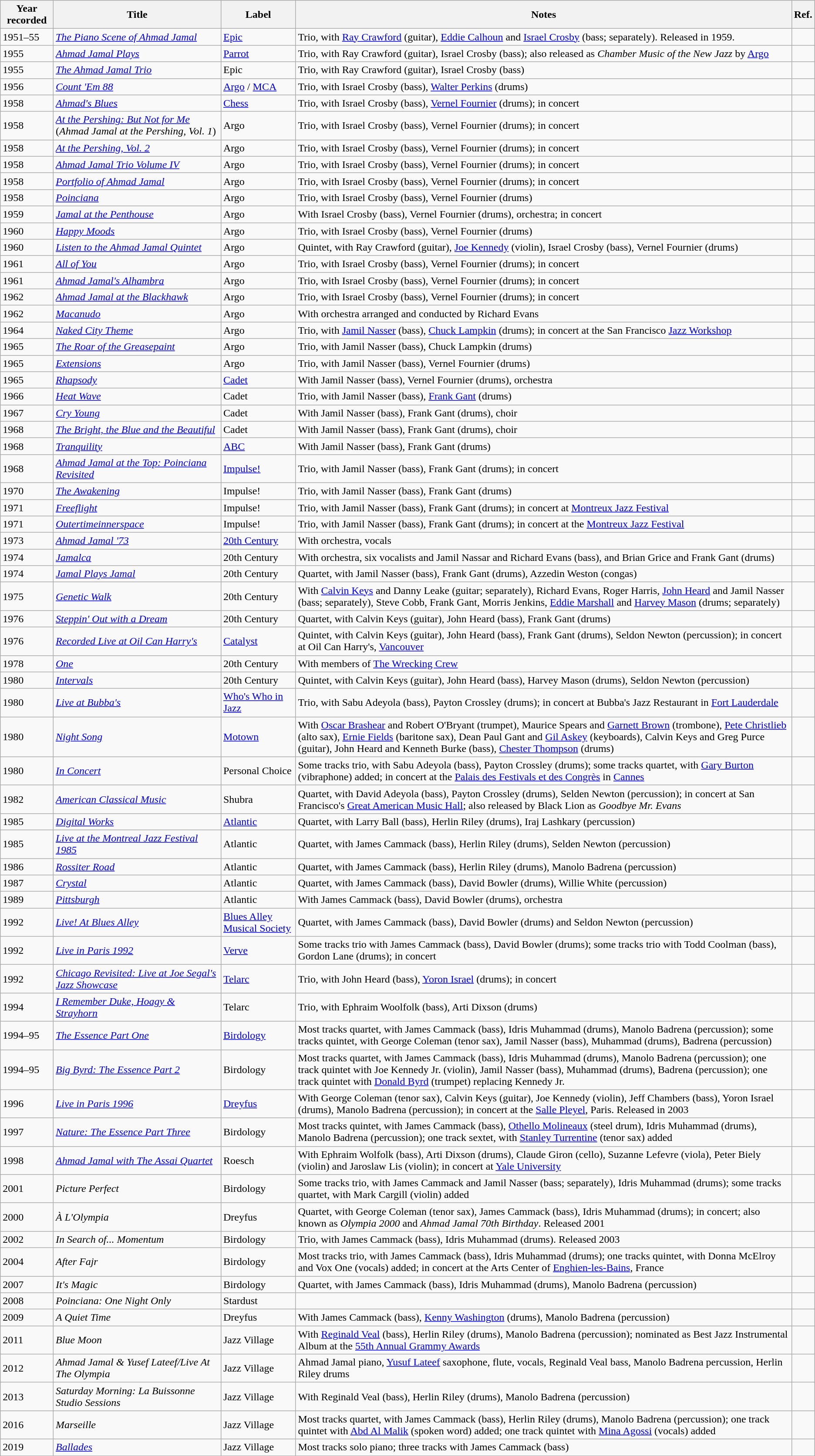<table class="wikitable sortable">
<tr>
<th>Year recorded</th>
<th>Title</th>
<th>Label</th>
<th>Notes</th>
<th>Ref.</th>
</tr>
<tr>
<td>1951–55</td>
<td><em><a href='#'>The Piano Scene of Ahmad Jamal</a></em></td>
<td><a href='#'>Epic</a></td>
<td>Trio, with <a href='#'>Ray Crawford</a> (guitar), <a href='#'>Eddie Calhoun</a> and <a href='#'>Israel Crosby</a> (bass; separately). Released in 1959.</td>
<td></td>
</tr>
<tr>
<td>1955</td>
<td><em><a href='#'>Ahmad Jamal Plays</a></em></td>
<td><a href='#'>Parrot</a></td>
<td>Trio, with Ray Crawford (guitar), Israel Crosby (bass); also released as <em>Chamber Music of the New Jazz</em> by <a href='#'>Argo</a></td>
<td></td>
</tr>
<tr>
<td>1955</td>
<td><em><a href='#'>The Ahmad Jamal Trio</a></em></td>
<td>Epic</td>
<td>Trio, with Ray Crawford (guitar), Israel Crosby (bass)</td>
<td></td>
</tr>
<tr>
<td>1956</td>
<td><em><a href='#'>Count 'Em 88</a></em></td>
<td><a href='#'>Argo</a> / <a href='#'>MCA</a></td>
<td>Trio, with Israel Crosby (bass), <a href='#'>Walter Perkins</a> (drums)</td>
<td></td>
</tr>
<tr>
<td>1958</td>
<td><em><a href='#'>Ahmad's Blues</a></em></td>
<td><a href='#'>Chess</a></td>
<td>Trio, with Israel Crosby (bass), <a href='#'>Vernel Fournier</a> (drums); in concert</td>
<td></td>
</tr>
<tr>
<td>1958</td>
<td><em><a href='#'>At the Pershing: But Not for Me</a></em> (<em>Ahmad Jamal at the Pershing, Vol. 1</em>)</td>
<td>Argo</td>
<td>Trio, with Israel Crosby (bass), Vernel Fournier (drums); in concert</td>
<td></td>
</tr>
<tr>
<td>1958</td>
<td><em><a href='#'>At the Pershing, Vol. 2</a></em></td>
<td>Argo</td>
<td>Trio, with Israel Crosby (bass), Vernel Fournier (drums); in concert</td>
<td></td>
</tr>
<tr>
<td>1958</td>
<td><em><a href='#'>Ahmad Jamal Trio Volume IV</a></em></td>
<td>Argo</td>
<td>Trio, with Israel Crosby (bass), Vernel Fournier (drums); in concert</td>
<td></td>
</tr>
<tr>
<td>1958</td>
<td><em><a href='#'>Portfolio of Ahmad Jamal</a></em></td>
<td>Argo</td>
<td>Trio, with Israel Crosby (bass), Vernel Fournier (drums); in concert</td>
<td></td>
</tr>
<tr>
<td>1958</td>
<td><em><a href='#'>Poinciana</a></em></td>
<td>Argo</td>
<td>Trio, with Israel Crosby (bass), Vernel Fournier (drums)</td>
<td></td>
</tr>
<tr>
<td>1959</td>
<td><em><a href='#'>Jamal at the Penthouse</a></em></td>
<td>Argo</td>
<td>With Israel Crosby (bass), Vernel Fournier (drums), orchestra; in concert</td>
<td></td>
</tr>
<tr>
<td>1960</td>
<td><em><a href='#'>Happy Moods</a></em></td>
<td>Argo</td>
<td>Trio, with Israel Crosby (bass), Vernel Fournier (drums)</td>
<td></td>
</tr>
<tr>
<td>1960</td>
<td><em><a href='#'>Listen to the Ahmad Jamal Quintet</a></em></td>
<td>Argo</td>
<td>Quintet, with Ray Crawford (guitar), <a href='#'>Joe Kennedy</a> (violin), Israel Crosby (bass), Vernel Fournier (drums)</td>
<td></td>
</tr>
<tr>
<td>1961</td>
<td><em><a href='#'>All of You</a></em></td>
<td>Argo</td>
<td>Trio, with Israel Crosby (bass), Vernel Fournier (drums); in concert</td>
<td></td>
</tr>
<tr>
<td>1961</td>
<td><em><a href='#'>Ahmad Jamal's Alhambra</a></em></td>
<td>Argo</td>
<td>Trio, with Israel Crosby (bass), Vernel Fournier (drums); in concert</td>
<td></td>
</tr>
<tr>
<td>1962</td>
<td><em><a href='#'>Ahmad Jamal at the Blackhawk</a></em></td>
<td>Argo</td>
<td>Trio, with Israel Crosby (bass), Vernel Fournier (drums); in concert</td>
<td></td>
</tr>
<tr>
<td>1962</td>
<td><em><a href='#'>Macanudo</a></em></td>
<td>Argo</td>
<td>With orchestra arranged and conducted by Richard Evans</td>
<td></td>
</tr>
<tr>
<td>1964</td>
<td><em><a href='#'>Naked City Theme</a></em></td>
<td>Argo</td>
<td>Trio, with <a href='#'>Jamil Nasser</a> (bass), <a href='#'>Chuck Lampkin</a> (drums); in concert at the San Francisco <a href='#'>Jazz Workshop</a></td>
<td></td>
</tr>
<tr>
<td>1965</td>
<td><em><a href='#'>The Roar of the Greasepaint</a></em></td>
<td>Argo</td>
<td>Trio, with Jamil Nasser (bass), Chuck Lampkin (drums)</td>
<td></td>
</tr>
<tr>
<td>1965</td>
<td><em><a href='#'>Extensions</a></em></td>
<td>Argo</td>
<td>Trio, with Jamil Nasser (bass), Vernel Fournier (drums)</td>
<td></td>
</tr>
<tr>
<td>1965</td>
<td><em><a href='#'>Rhapsody</a></em></td>
<td><a href='#'>Cadet</a></td>
<td>With Jamil Nasser (bass), Vernel Fournier (drums), orchestra</td>
<td></td>
</tr>
<tr>
<td>1966</td>
<td><em><a href='#'>Heat Wave</a></em></td>
<td>Cadet</td>
<td>Trio, with Jamil Nasser (bass), <a href='#'>Frank Gant</a> (drums)</td>
<td></td>
</tr>
<tr>
<td>1967</td>
<td><em><a href='#'>Cry Young</a></em></td>
<td>Cadet</td>
<td>With Jamil Nasser (bass), Frank Gant (drums), choir</td>
<td></td>
</tr>
<tr>
<td>1968</td>
<td><em><a href='#'>The Bright, the Blue and the Beautiful</a></em></td>
<td>Cadet</td>
<td>With Jamil Nasser (bass), Frank Gant (drums), choir</td>
<td></td>
</tr>
<tr>
<td>1968</td>
<td><em><a href='#'>Tranquility</a></em></td>
<td><a href='#'>ABC</a></td>
<td>With Jamil Nasser (bass), Frank Gant (drums)</td>
<td></td>
</tr>
<tr>
<td>1968</td>
<td><em><a href='#'>Ahmad Jamal at the Top: Poinciana Revisited</a></em></td>
<td><a href='#'>Impulse!</a></td>
<td>Trio, with Jamil Nasser (bass), Frank Gant (drums); in concert</td>
<td></td>
</tr>
<tr>
<td>1970</td>
<td><em><a href='#'>The Awakening</a></em></td>
<td>Impulse!</td>
<td>Trio, with Jamil Nasser (bass), Frank Gant (drums)</td>
<td></td>
</tr>
<tr>
<td>1971</td>
<td><em><a href='#'>Freeflight</a></em></td>
<td>Impulse!</td>
<td>Trio, with Jamil Nasser (bass), Frank Gant (drums); in concert at <a href='#'>Montreux Jazz Festival</a></td>
<td></td>
</tr>
<tr>
<td>1971</td>
<td><em><a href='#'>Outertimeinnerspace</a></em></td>
<td>Impulse!</td>
<td>Trio, with Jamil Nasser (bass), Frank Gant (drums); in concert at the <a href='#'>Montreux Jazz Festival</a></td>
<td></td>
</tr>
<tr>
<td>1973</td>
<td><em><a href='#'>Ahmad Jamal '73</a></em></td>
<td><a href='#'>20th Century</a></td>
<td>With orchestra, vocals</td>
<td></td>
</tr>
<tr>
<td>1974</td>
<td><em><a href='#'>Jamalca</a></em></td>
<td>20th Century</td>
<td>With orchestra, six vocalists and Jamil Nassar and Richard Evans (bass), and Brian Grice and Frank Gant (drums)</td>
<td></td>
</tr>
<tr>
<td>1974</td>
<td><em><a href='#'>Jamal Plays Jamal</a></em></td>
<td>20th Century</td>
<td>Quartet, with Jamil Nasser (bass), Frank Gant (drums), Azzedin Weston (congas)</td>
<td></td>
</tr>
<tr>
<td>1975</td>
<td><em><a href='#'>Genetic Walk</a></em></td>
<td>20th Century</td>
<td>With <a href='#'>Calvin Keys</a> and Danny Leake (guitar; separately), Richard Evans, Roger Harris, <a href='#'>John Heard</a> and Jamil Nasser (bass; separately), Steve Cobb, Frank Gant, Morris Jenkins, <a href='#'>Eddie Marshall</a> and <a href='#'>Harvey Mason</a> (drums; separately)</td>
<td></td>
</tr>
<tr>
<td>1976</td>
<td><em><a href='#'>Steppin' Out with a Dream</a></em></td>
<td>20th Century</td>
<td>Quartet, with Calvin Keys (guitar), John Heard (bass), Frank Gant (drums)</td>
<td></td>
</tr>
<tr>
<td>1976</td>
<td><em><a href='#'>Recorded Live at Oil Can Harry's</a></em></td>
<td><a href='#'>Catalyst</a></td>
<td>Quintet, with Calvin Keys (guitar), John Heard (bass), Frank Gant (drums), Seldon Newton (percussion); in concert at Oil Can Harry's, <a href='#'>Vancouver</a></td>
<td></td>
</tr>
<tr>
<td>1978</td>
<td><em><a href='#'>One</a></em></td>
<td>20th Century</td>
<td>With members of <a href='#'>The Wrecking Crew</a></td>
<td></td>
</tr>
<tr>
<td>1980</td>
<td><em><a href='#'>Intervals</a></em></td>
<td>20th Century</td>
<td>Quintet, with Calvin Keys (guitar), John Heard (bass), Harvey Mason (drums), Seldon Newton (percussion)</td>
<td></td>
</tr>
<tr>
<td>1980</td>
<td><em><a href='#'>Live at Bubba's</a></em></td>
<td><a href='#'>Who's Who in Jazz</a></td>
<td>Trio, with Sabu Adeyola (bass), Payton Crossley (drums); in concert at Bubba's Jazz Restaurant in <a href='#'>Fort Lauderdale</a></td>
<td></td>
</tr>
<tr>
<td>1980</td>
<td><em><a href='#'>Night Song</a></em></td>
<td><a href='#'>Motown</a></td>
<td>With <a href='#'>Oscar Brashear</a> and Robert O'Bryant (trumpet), Maurice Spears and <a href='#'>Garnett Brown</a> (trombone), <a href='#'>Pete Christlieb</a> (alto sax), <a href='#'>Ernie Fields</a> (baritone sax), Dean Paul Gant and <a href='#'>Gil Askey</a> (keyboards), Calvin Keys and Greg Purce (guitar), John Heard and Kenneth Burke (bass), <a href='#'>Chester Thompson</a> (drums)</td>
<td></td>
</tr>
<tr>
<td>1980</td>
<td><em><a href='#'>In Concert</a></em></td>
<td>Personal Choice</td>
<td>Some tracks trio, with Sabu Adeyola (bass), Payton Crossley (drums); some tracks quartet, with <a href='#'>Gary Burton</a> (vibraphone) added; in concert at the <a href='#'>Palais des Festivals et des Congrès</a> in <a href='#'>Cannes</a></td>
<td></td>
</tr>
<tr>
<td>1982</td>
<td><em><a href='#'>American Classical Music</a></em></td>
<td>Shubra</td>
<td>Quartet, with David Adeyola (bass), Payton Crossley (drums), Selden Newton (percussion); in concert at San Francisco's <a href='#'>Great American Music Hall</a>; also released by Black Lion as <em>Goodbye Mr. Evans</em></td>
<td></td>
</tr>
<tr>
<td>1985</td>
<td><em><a href='#'>Digital Works</a></em></td>
<td><a href='#'>Atlantic</a></td>
<td>Quartet, with Larry Ball (bass), Herlin Riley (drums), Iraj Lashkary (percussion)</td>
<td></td>
</tr>
<tr>
<td>1985</td>
<td><em><a href='#'>Live at the Montreal Jazz Festival 1985</a></em></td>
<td>Atlantic</td>
<td>Quartet, with James Cammack (bass), Herlin Riley (drums), Selden Newton (percussion)</td>
<td></td>
</tr>
<tr>
<td>1986</td>
<td><em><a href='#'>Rossiter Road</a></em></td>
<td>Atlantic</td>
<td>Quartet, with James Cammack (bass), Herlin Riley (drums), Manolo Badrena (percussion)</td>
<td></td>
</tr>
<tr>
<td>1987</td>
<td><em><a href='#'>Crystal</a></em></td>
<td>Atlantic</td>
<td>Quartet, with James Cammack (bass), David Bowler (drums), Willie White (percussion)</td>
<td></td>
</tr>
<tr>
<td>1989</td>
<td><em><a href='#'>Pittsburgh</a></em></td>
<td>Atlantic</td>
<td>With James Cammack (bass), David Bowler (drums), orchestra</td>
<td></td>
</tr>
<tr>
<td>1992</td>
<td><em><a href='#'>Live! At Blues Alley</a></em></td>
<td><a href='#'>Blues Alley Musical Society</a></td>
<td>Quartet, with James Cammack (bass), David Bowler (drums) and Seldon Newton (percussion)</td>
<td></td>
</tr>
<tr>
<td>1992</td>
<td><em><a href='#'>Live in Paris 1992</a></em></td>
<td><a href='#'>Verve</a></td>
<td>Some tracks trio with James Cammack (bass), David Bowler (drums); some tracks trio with Todd Coolman (bass), Gordon Lane (drums); in concert</td>
<td></td>
</tr>
<tr>
<td>1992</td>
<td><em><a href='#'>Chicago Revisited: Live at Joe Segal's Jazz Showcase</a></em></td>
<td><a href='#'>Telarc</a></td>
<td>Trio, with John Heard (bass), <a href='#'>Yoron Israel</a> (drums); in concert</td>
<td></td>
</tr>
<tr>
<td>1994</td>
<td><em><a href='#'>I Remember Duke, Hoagy & Strayhorn</a></em></td>
<td>Telarc</td>
<td>Trio, with Ephraim Woolfolk (bass), Arti Dixson (drums)</td>
<td></td>
</tr>
<tr>
<td>1994–95</td>
<td><em><a href='#'>The Essence Part One</a></em></td>
<td><a href='#'>Birdology</a></td>
<td>Most tracks quartet, with James Cammack (bass), Idris Muhammad (drums), Manolo Badrena (percussion); some tracks quintet, with George Coleman (tenor sax), Jamil Nasser (bass), Muhammad (drums), Badrena (percussion)</td>
<td></td>
</tr>
<tr>
<td>1994–95</td>
<td><em><a href='#'>Big Byrd: The Essence Part 2</a></em></td>
<td>Birdology</td>
<td>Most tracks quartet, with James Cammack (bass), Idris Muhammad (drums), Manolo Badrena (percussion); one track quintet with Joe Kennedy Jr. (violin), Jamil Nasser (bass), Muhammad (drums), Badrena (percussion); one track quintet with <a href='#'>Donald Byrd</a> (trumpet) replacing Kennedy Jr.</td>
<td></td>
</tr>
<tr>
<td>1996</td>
<td><em><a href='#'>Live in Paris 1996</a></em></td>
<td><a href='#'>Dreyfus</a></td>
<td>With George Coleman (tenor sax), Calvin Keys (guitar), Joe Kennedy (violin), Jeff Chambers (bass), Yoron Israel (drums), Manolo Badrena (percussion); in concert at the <a href='#'>Salle Pleyel</a>, Paris. Released in 2003</td>
<td></td>
</tr>
<tr>
<td>1997</td>
<td><em><a href='#'>Nature: The Essence Part Three</a></em></td>
<td>Birdology</td>
<td>Most tracks quintet, with James Cammack (bass), <a href='#'>Othello Molineaux</a> (steel drum), Idris Muhammad (drums), Manolo Badrena (percussion); one track sextet, with <a href='#'>Stanley Turrentine</a> (tenor sax) added</td>
<td></td>
</tr>
<tr>
<td>1998</td>
<td><em><a href='#'>Ahmad Jamal with The Assai Quartet</a></em></td>
<td>Roesch</td>
<td>With Ephraim Wolfolk (bass), Arti Dixson (drums), Claude Giron (cello), Suzanne Lefevre (viola), Peter Biely (violin) and Jaroslaw Lis (violin); in concert at <a href='#'>Yale University</a></td>
<td></td>
</tr>
<tr>
<td>2001</td>
<td><em>Picture Perfect</em></td>
<td>Birdology</td>
<td>Some tracks trio, with James Cammack and Jamil Nasser (bass; separately), Idris Muhammad (drums); some tracks quartet, with Mark Cargill (violin) added</td>
<td></td>
</tr>
<tr>
<td>2000</td>
<td><em>À L'Olympia</em></td>
<td>Dreyfus</td>
<td>Quartet, with George Coleman (tenor sax), James Cammack (bass), Idris Muhammad (drums); in concert; also known as <em>Olympia 2000</em> and <em>Ahmad Jamal 70th Birthday</em>. Released 2001</td>
<td></td>
</tr>
<tr>
<td>2002</td>
<td><em>In Search of... Momentum</em></td>
<td>Birdology</td>
<td>Trio, with James Cammack (bass), Idris Muhammad (drums). Released 2003</td>
<td></td>
</tr>
<tr>
<td>2004</td>
<td><em>After Fajr</em></td>
<td>Birdology</td>
<td>Most tracks trio, with James Cammack (bass), Idris Muhammad (drums); one tracks quintet, with Donna McElroy and Vox One (vocals) added; in concert at the Arts Center of <a href='#'>Enghien-les-Bains</a>, France</td>
<td></td>
</tr>
<tr>
<td>2007</td>
<td><em>It's Magic</em></td>
<td>Birdology</td>
<td>Quartet, with James Cammack (bass), Idris Muhammad (drums), Manolo Badrena (percussion)</td>
<td></td>
</tr>
<tr>
<td>2008</td>
<td><em>Poinciana: One Night Only</em></td>
<td>Stardust</td>
<td></td>
<td></td>
</tr>
<tr>
<td>2009</td>
<td><em>A Quiet Time</em></td>
<td>Dreyfus</td>
<td>With James Cammack (bass), <a href='#'>Kenny Washington</a> (drums), Manolo Badrena (percussion)</td>
<td></td>
</tr>
<tr>
<td>2011</td>
<td><em>Blue Moon</em></td>
<td>Jazz Village</td>
<td>With <a href='#'>Reginald Veal</a> (bass), Herlin Riley (drums), Manolo Badrena (percussion); nominated as Best Jazz Instrumental Album at the <a href='#'>55th Annual Grammy Awards</a></td>
<td></td>
</tr>
<tr>
<td>2012</td>
<td><em>Ahmad Jamal & Yusef Lateef/Live At The Olympia</em></td>
<td>Jazz Village</td>
<td>Ahmad Jamal piano, <a href='#'>Yusuf Lateef</a> saxophone, flute, vocals, Reginald Veal bass, Manolo Badrena percussion, Herlin Riley drums</td>
<td></td>
</tr>
<tr>
<td>2013</td>
<td><em>Saturday Morning: La Buissonne Studio Sessions</em></td>
<td>Jazz Village</td>
<td>With Reginald Veal (bass), Herlin Riley (drums), Manolo Badrena (percussion)</td>
<td></td>
</tr>
<tr>
<td>2016</td>
<td><em>Marseille</em></td>
<td>Jazz Village</td>
<td>Most tracks quartet, with James Cammack (bass), Herlin Riley (drums), Manolo Badrena (percussion); one track quintet with <a href='#'>Abd Al Malik</a> (spoken word) added; one track quintet with <a href='#'>Mina Agossi</a> (vocals) added</td>
<td></td>
</tr>
<tr>
<td>2019</td>
<td><em><a href='#'>Ballades</a></em></td>
<td>Jazz Village</td>
<td>Most tracks solo piano; three tracks with James Cammack (bass)</td>
<td></td>
</tr>
</table>
